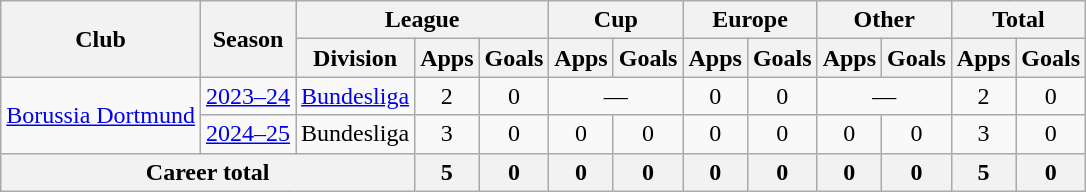<table class="wikitable" style="text-align:center">
<tr>
<th rowspan="2">Club</th>
<th rowspan="2">Season</th>
<th colspan="3">League</th>
<th colspan="2">Cup</th>
<th colspan="2">Europe</th>
<th colspan="2">Other</th>
<th colspan="2">Total</th>
</tr>
<tr>
<th>Division</th>
<th>Apps</th>
<th>Goals</th>
<th>Apps</th>
<th>Goals</th>
<th>Apps</th>
<th>Goals</th>
<th>Apps</th>
<th>Goals</th>
<th>Apps</th>
<th>Goals</th>
</tr>
<tr>
<td rowspan="2"><a href='#'>Borussia Dortmund</a></td>
<td><a href='#'>2023–24</a></td>
<td><a href='#'>Bundesliga</a></td>
<td>2</td>
<td>0</td>
<td colspan="2">—</td>
<td>0</td>
<td>0</td>
<td colspan="2">—</td>
<td>2</td>
<td>0</td>
</tr>
<tr>
<td><a href='#'>2024–25</a></td>
<td>Bundesliga</td>
<td>3</td>
<td>0</td>
<td>0</td>
<td>0</td>
<td>0</td>
<td>0</td>
<td>0</td>
<td>0</td>
<td>3</td>
<td>0</td>
</tr>
<tr>
<th colspan="3">Career total</th>
<th>5</th>
<th>0</th>
<th>0</th>
<th>0</th>
<th>0</th>
<th>0</th>
<th>0</th>
<th>0</th>
<th>5</th>
<th>0</th>
</tr>
</table>
